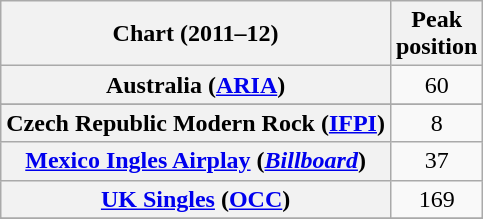<table class="wikitable sortable plainrowheaders" style="text-align:center;">
<tr>
<th>Chart (2011–12)</th>
<th>Peak<br>position</th>
</tr>
<tr>
<th scope="row">Australia (<a href='#'>ARIA</a>)</th>
<td style="text-align:center;">60</td>
</tr>
<tr>
</tr>
<tr>
</tr>
<tr>
</tr>
<tr>
<th scope="row">Czech Republic Modern Rock (<a href='#'>IFPI</a>)</th>
<td style="text-align:center;">8</td>
</tr>
<tr>
<th scope="row"><a href='#'>Mexico Ingles Airplay</a> (<em><a href='#'>Billboard</a></em>)</th>
<td style="text-align:center;">37</td>
</tr>
<tr>
<th scope="row"><a href='#'>UK Singles</a> (<a href='#'>OCC</a>)</th>
<td>169</td>
</tr>
<tr>
</tr>
<tr>
</tr>
<tr>
</tr>
</table>
